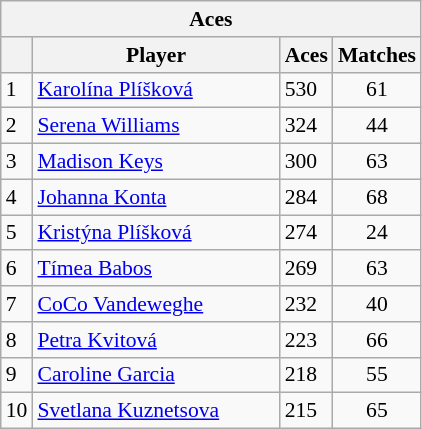<table class="wikitable sortable" style=font-size:90%>
<tr>
<th colspan=4>Aces</th>
</tr>
<tr>
<th></th>
<th width=158>Player</th>
<th width=20>Aces</th>
<th>Matches</th>
</tr>
<tr>
<td>1</td>
<td> <a href='#'>Karolína Plíšková</a></td>
<td>530</td>
<td align=center>61</td>
</tr>
<tr>
<td>2</td>
<td> <a href='#'>Serena Williams</a></td>
<td>324</td>
<td align=center>44</td>
</tr>
<tr>
<td>3</td>
<td> <a href='#'>Madison Keys</a></td>
<td>300</td>
<td align=center>63</td>
</tr>
<tr>
<td>4</td>
<td> <a href='#'>Johanna Konta</a></td>
<td>284</td>
<td align=center>68</td>
</tr>
<tr>
<td>5</td>
<td> <a href='#'>Kristýna Plíšková</a></td>
<td>274</td>
<td align=center>24</td>
</tr>
<tr>
<td>6</td>
<td> <a href='#'>Tímea Babos</a></td>
<td>269</td>
<td align=center>63</td>
</tr>
<tr>
<td>7</td>
<td> <a href='#'>CoCo Vandeweghe</a></td>
<td>232</td>
<td align=center>40</td>
</tr>
<tr>
<td>8</td>
<td> <a href='#'>Petra Kvitová</a></td>
<td>223</td>
<td align=center>66</td>
</tr>
<tr>
<td>9</td>
<td> <a href='#'>Caroline Garcia</a></td>
<td>218</td>
<td align=center>55</td>
</tr>
<tr>
<td>10</td>
<td> <a href='#'>Svetlana Kuznetsova</a></td>
<td>215</td>
<td align=center>65</td>
</tr>
</table>
